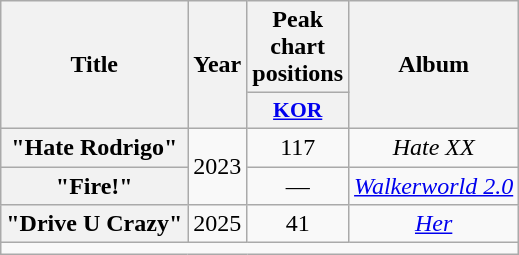<table class="wikitable plainrowheaders" style="text-align:center">
<tr>
<th rowspan="2" scope="col">Title</th>
<th rowspan="2" scope="col">Year</th>
<th colspan="1" scope="col">Peak chart positions</th>
<th rowspan="2" scope="col">Album</th>
</tr>
<tr>
<th scope="col" style="width:4em; font-size:90%"><a href='#'>KOR</a><br></th>
</tr>
<tr>
<th scope="row">"Hate Rodrigo"<br></th>
<td rowspan="2">2023</td>
<td>117</td>
<td><em>Hate XX</em></td>
</tr>
<tr>
<th scope="row">"Fire!"<br></th>
<td>—</td>
<td><em><a href='#'>Walkerworld 2.0</a></em></td>
</tr>
<tr>
<th scope="row">"Drive U Crazy"<br></th>
<td>2025</td>
<td>41</td>
<td><em><a href='#'>Her</a></em></td>
</tr>
<tr>
<td colspan="8"></td>
</tr>
</table>
